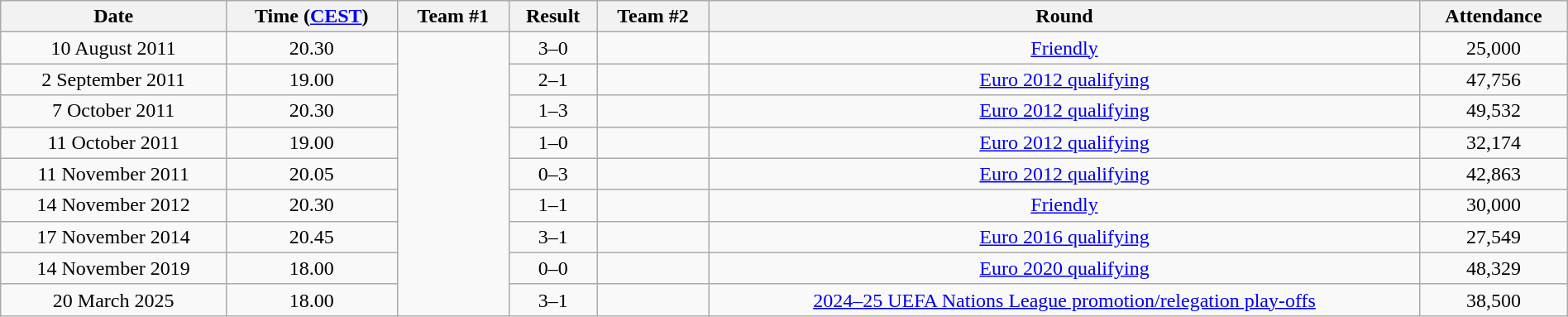<table class="wikitable" style="text-align:center; width:100%">
<tr>
<th>Date</th>
<th>Time (<a href='#'>CEST</a>)</th>
<th>Team #1</th>
<th>Result</th>
<th>Team #2</th>
<th>Round</th>
<th>Attendance</th>
</tr>
<tr>
<td>10 August 2011</td>
<td>20.30</td>
<td rowspan=9></td>
<td style="text-align:center;">3–0</td>
<td></td>
<td><a href='#'>Friendly</a></td>
<td style="text-align:center;">25,000</td>
</tr>
<tr>
<td>2 September 2011</td>
<td>19.00</td>
<td style="text-align:center;">2–1</td>
<td></td>
<td><a href='#'>Euro 2012 qualifying</a></td>
<td style="text-align:center;">47,756</td>
</tr>
<tr>
<td>7 October 2011</td>
<td>20.30</td>
<td style="text-align:center;">1–3</td>
<td></td>
<td><a href='#'>Euro 2012 qualifying</a></td>
<td style="text-align:center;">49,532</td>
</tr>
<tr>
<td>11 October 2011</td>
<td>19.00</td>
<td style="text-align:center;">1–0</td>
<td></td>
<td><a href='#'>Euro 2012 qualifying</a></td>
<td style="text-align:center;">32,174</td>
</tr>
<tr>
<td>11 November 2011</td>
<td>20.05</td>
<td style="text-align:center;">0–3</td>
<td></td>
<td><a href='#'>Euro 2012 qualifying</a></td>
<td style="text-align:center;">42,863</td>
</tr>
<tr>
<td>14 November 2012</td>
<td>20.30</td>
<td style="text-align:center;">1–1</td>
<td></td>
<td><a href='#'>Friendly</a></td>
<td style="text-align:center;">30,000</td>
</tr>
<tr>
<td>17 November 2014</td>
<td>20.45</td>
<td style="text-align:center;">3–1</td>
<td></td>
<td><a href='#'>Euro 2016 qualifying</a></td>
<td style="text-align:center;">27,549</td>
</tr>
<tr>
<td>14 November 2019</td>
<td>18.00</td>
<td style="text-align:center;">0–0</td>
<td></td>
<td><a href='#'>Euro 2020 qualifying</a></td>
<td style="text-align:center;">48,329</td>
</tr>
<tr>
<td>20 March 2025</td>
<td>18.00</td>
<td style="text-align:center;">3–1</td>
<td></td>
<td><a href='#'>2024–25 UEFA Nations League promotion/relegation play-offs</a></td>
<td style="text-align:center;">38,500</td>
</tr>
</table>
